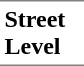<table border=0 cellspacing=0 cellpadding=3>
<tr>
<td style="border-bottom:solid 1px gray;border-top:solid 1px gray;" width=50 valign=top><strong>Street Level</strong></td>
</tr>
</table>
